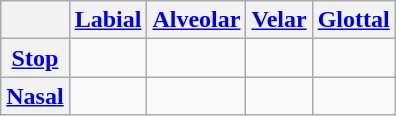<table class="wikitable" style="text-align:center">
<tr>
<th></th>
<th><a href='#'>Labial</a></th>
<th><a href='#'>Alveolar</a></th>
<th><a href='#'>Velar</a></th>
<th><a href='#'>Glottal</a></th>
</tr>
<tr>
<th><a href='#'>Stop</a></th>
<td></td>
<td></td>
<td></td>
<td></td>
</tr>
<tr>
<th><a href='#'>Nasal</a></th>
<td></td>
<td></td>
<td></td>
<td></td>
</tr>
</table>
